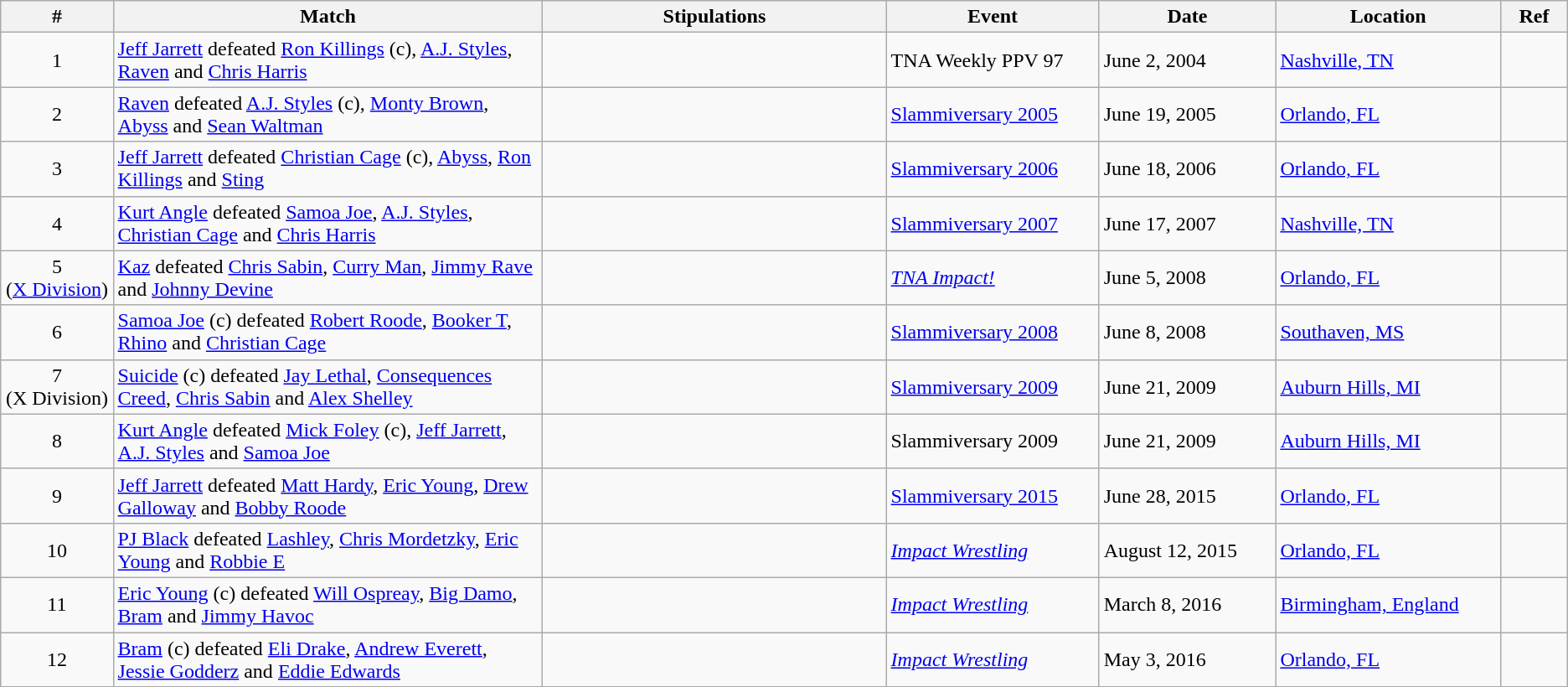<table class="wikitable">
<tr>
<th width="1%">#</th>
<th width="10%">Match</th>
<th width="8%">Stipulations</th>
<th width="3%">Event</th>
<th width="4%">Date</th>
<th width="4%">Location</th>
<th width="1%">Ref</th>
</tr>
<tr>
<td align=center>1</td>
<td><a href='#'>Jeff Jarrett</a> defeated <a href='#'>Ron Killings</a> (c), <a href='#'>A.J. Styles</a>, <a href='#'>Raven</a> and <a href='#'>Chris Harris</a></td>
<td></td>
<td>TNA Weekly PPV 97</td>
<td>June 2, 2004</td>
<td><a href='#'>Nashville, TN</a></td>
<td></td>
</tr>
<tr>
<td align=center>2</td>
<td><a href='#'>Raven</a> defeated <a href='#'>A.J. Styles</a> (c), <a href='#'>Monty Brown</a>, <a href='#'>Abyss</a> and <a href='#'>Sean Waltman</a></td>
<td></td>
<td><a href='#'>Slammiversary 2005</a></td>
<td>June 19, 2005</td>
<td><a href='#'>Orlando, FL</a></td>
<td></td>
</tr>
<tr>
<td align=center>3</td>
<td><a href='#'>Jeff Jarrett</a> defeated <a href='#'>Christian Cage</a> (c), <a href='#'>Abyss</a>, <a href='#'>Ron Killings</a> and <a href='#'>Sting</a></td>
<td></td>
<td><a href='#'>Slammiversary 2006</a></td>
<td>June 18, 2006</td>
<td><a href='#'>Orlando, FL</a></td>
<td></td>
</tr>
<tr>
<td align=center>4</td>
<td><a href='#'>Kurt Angle</a> defeated <a href='#'>Samoa Joe</a>, <a href='#'>A.J. Styles</a>, <a href='#'>Christian Cage</a> and <a href='#'>Chris Harris</a></td>
<td></td>
<td><a href='#'>Slammiversary 2007</a></td>
<td>June 17, 2007</td>
<td><a href='#'>Nashville, TN</a></td>
<td></td>
</tr>
<tr>
<td align=center>5<br>(<a href='#'>X Division</a>)</td>
<td><a href='#'>Kaz</a> defeated <a href='#'>Chris Sabin</a>, <a href='#'>Curry Man</a>, <a href='#'>Jimmy Rave</a> and <a href='#'>Johnny Devine</a></td>
<td></td>
<td><em><a href='#'>TNA Impact!</a></em></td>
<td>June 5, 2008</td>
<td><a href='#'>Orlando, FL</a></td>
<td></td>
</tr>
<tr>
<td align=center>6</td>
<td><a href='#'>Samoa Joe</a> (c) defeated <a href='#'>Robert Roode</a>, <a href='#'>Booker T</a>, <a href='#'>Rhino</a> and <a href='#'>Christian Cage</a></td>
<td></td>
<td><a href='#'>Slammiversary 2008</a></td>
<td>June 8, 2008</td>
<td><a href='#'>Southaven, MS</a></td>
<td></td>
</tr>
<tr>
<td align=center>7<br>(X Division)</td>
<td><a href='#'>Suicide</a> (c) defeated <a href='#'>Jay Lethal</a>, <a href='#'>Consequences Creed</a>, <a href='#'>Chris Sabin</a> and <a href='#'>Alex Shelley</a></td>
<td></td>
<td><a href='#'>Slammiversary 2009</a></td>
<td>June 21, 2009</td>
<td><a href='#'>Auburn Hills, MI</a></td>
<td></td>
</tr>
<tr>
<td align=center>8</td>
<td><a href='#'>Kurt Angle</a> defeated <a href='#'>Mick Foley</a> (c), <a href='#'>Jeff Jarrett</a>, <a href='#'>A.J. Styles</a> and <a href='#'>Samoa Joe</a></td>
<td></td>
<td>Slammiversary 2009</td>
<td>June 21, 2009</td>
<td><a href='#'>Auburn Hills, MI</a></td>
<td></td>
</tr>
<tr>
<td align=center>9</td>
<td><a href='#'>Jeff Jarrett</a> defeated <a href='#'>Matt Hardy</a>, <a href='#'>Eric Young</a>, <a href='#'>Drew Galloway</a> and <a href='#'>Bobby Roode</a></td>
<td></td>
<td><a href='#'>Slammiversary 2015</a></td>
<td>June 28, 2015</td>
<td><a href='#'>Orlando, FL</a></td>
<td></td>
</tr>
<tr>
<td align=center>10</td>
<td><a href='#'>PJ Black</a> defeated <a href='#'>Lashley</a>, <a href='#'>Chris Mordetzky</a>, <a href='#'>Eric Young</a> and <a href='#'>Robbie E</a></td>
<td></td>
<td><em><a href='#'>Impact Wrestling</a></em></td>
<td>August 12, 2015</td>
<td><a href='#'>Orlando, FL</a></td>
<td></td>
</tr>
<tr>
<td align=center>11</td>
<td><a href='#'>Eric Young</a> (c) defeated <a href='#'>Will Ospreay</a>, <a href='#'>Big Damo</a>, <a href='#'>Bram</a> and <a href='#'>Jimmy Havoc</a></td>
<td></td>
<td><em><a href='#'>Impact Wrestling</a></em></td>
<td>March 8, 2016</td>
<td><a href='#'>Birmingham, England</a></td>
<td></td>
</tr>
<tr>
<td align=center>12</td>
<td><a href='#'>Bram</a> (c) defeated <a href='#'>Eli Drake</a>, <a href='#'>Andrew Everett</a>, <a href='#'>Jessie Godderz</a> and <a href='#'>Eddie Edwards</a></td>
<td></td>
<td><em><a href='#'>Impact Wrestling</a></em></td>
<td>May 3, 2016</td>
<td><a href='#'>Orlando, FL</a></td>
<td></td>
</tr>
</table>
